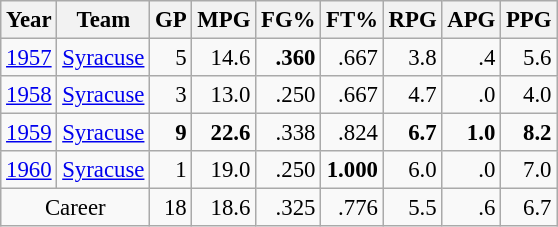<table class="wikitable sortable" style="font-size:95%; text-align:right;">
<tr>
<th>Year</th>
<th>Team</th>
<th>GP</th>
<th>MPG</th>
<th>FG%</th>
<th>FT%</th>
<th>RPG</th>
<th>APG</th>
<th>PPG</th>
</tr>
<tr>
<td style="text-align:left;"><a href='#'>1957</a></td>
<td style="text-align:left;"><a href='#'>Syracuse</a></td>
<td>5</td>
<td>14.6</td>
<td><strong>.360</strong></td>
<td>.667</td>
<td>3.8</td>
<td>.4</td>
<td>5.6</td>
</tr>
<tr>
<td style="text-align:left;"><a href='#'>1958</a></td>
<td style="text-align:left;"><a href='#'>Syracuse</a></td>
<td>3</td>
<td>13.0</td>
<td>.250</td>
<td>.667</td>
<td>4.7</td>
<td>.0</td>
<td>4.0</td>
</tr>
<tr>
<td style="text-align:left;"><a href='#'>1959</a></td>
<td style="text-align:left;"><a href='#'>Syracuse</a></td>
<td><strong>9</strong></td>
<td><strong>22.6</strong></td>
<td>.338</td>
<td>.824</td>
<td><strong>6.7</strong></td>
<td><strong>1.0</strong></td>
<td><strong>8.2</strong></td>
</tr>
<tr>
<td style="text-align:left;"><a href='#'>1960</a></td>
<td style="text-align:left;"><a href='#'>Syracuse</a></td>
<td>1</td>
<td>19.0</td>
<td>.250</td>
<td><strong>1.000</strong></td>
<td>6.0</td>
<td>.0</td>
<td>7.0</td>
</tr>
<tr>
<td colspan="2" style="text-align:center;">Career</td>
<td>18</td>
<td>18.6</td>
<td>.325</td>
<td>.776</td>
<td>5.5</td>
<td>.6</td>
<td>6.7</td>
</tr>
</table>
